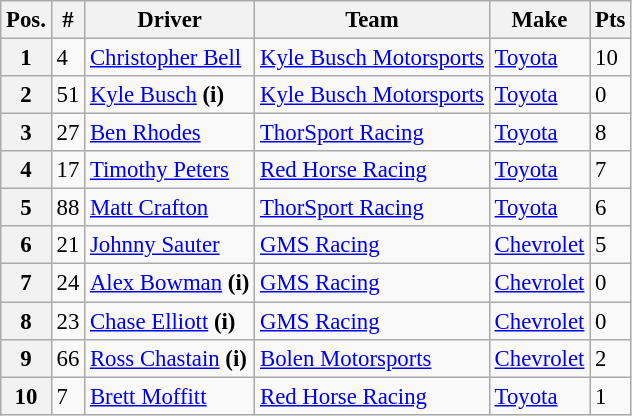<table class="wikitable" style="font-size:95%">
<tr>
<th>Pos.</th>
<th>#</th>
<th>Driver</th>
<th>Team</th>
<th>Make</th>
<th>Pts</th>
</tr>
<tr>
<th>1</th>
<td>4</td>
<td><a href='#'>Christopher Bell</a></td>
<td><a href='#'>Kyle Busch Motorsports</a></td>
<td><a href='#'>Toyota</a></td>
<td>10</td>
</tr>
<tr>
<th>2</th>
<td>51</td>
<td><a href='#'>Kyle Busch</a> <strong>(i)</strong></td>
<td><a href='#'>Kyle Busch Motorsports</a></td>
<td><a href='#'>Toyota</a></td>
<td>0</td>
</tr>
<tr>
<th>3</th>
<td>27</td>
<td><a href='#'>Ben Rhodes</a></td>
<td><a href='#'>ThorSport Racing</a></td>
<td><a href='#'>Toyota</a></td>
<td>8</td>
</tr>
<tr>
<th>4</th>
<td>17</td>
<td><a href='#'>Timothy Peters</a></td>
<td><a href='#'>Red Horse Racing</a></td>
<td><a href='#'>Toyota</a></td>
<td>7</td>
</tr>
<tr>
<th>5</th>
<td>88</td>
<td><a href='#'>Matt Crafton</a></td>
<td><a href='#'>ThorSport Racing</a></td>
<td><a href='#'>Toyota</a></td>
<td>6</td>
</tr>
<tr>
<th>6</th>
<td>21</td>
<td><a href='#'>Johnny Sauter</a></td>
<td><a href='#'>GMS Racing</a></td>
<td><a href='#'>Chevrolet</a></td>
<td>5</td>
</tr>
<tr>
<th>7</th>
<td>24</td>
<td><a href='#'>Alex Bowman</a> <strong>(i)</strong></td>
<td><a href='#'>GMS Racing</a></td>
<td><a href='#'>Chevrolet</a></td>
<td>0</td>
</tr>
<tr>
<th>8</th>
<td>23</td>
<td><a href='#'>Chase Elliott</a> <strong>(i)</strong></td>
<td><a href='#'>GMS Racing</a></td>
<td><a href='#'>Chevrolet</a></td>
<td>0</td>
</tr>
<tr>
<th>9</th>
<td>66</td>
<td><a href='#'>Ross Chastain</a> <strong>(i)</strong></td>
<td><a href='#'>Bolen Motorsports</a></td>
<td><a href='#'>Chevrolet</a></td>
<td>2</td>
</tr>
<tr>
<th>10</th>
<td>7</td>
<td><a href='#'>Brett Moffitt</a></td>
<td><a href='#'>Red Horse Racing</a></td>
<td><a href='#'>Toyota</a></td>
<td>1</td>
</tr>
</table>
